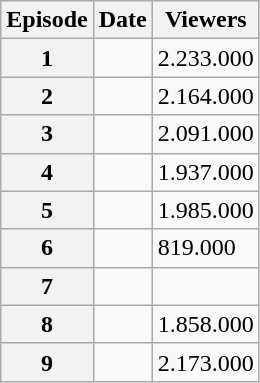<table class="wikitable sortable">
<tr>
<th>Episode</th>
<th>Date</th>
<th>Viewers<br></th>
</tr>
<tr>
<th>1</th>
<td></td>
<td>2.233.000</td>
</tr>
<tr>
<th>2</th>
<td></td>
<td>2.164.000</td>
</tr>
<tr>
<th>3</th>
<td></td>
<td>2.091.000</td>
</tr>
<tr>
<th>4</th>
<td></td>
<td>1.937.000</td>
</tr>
<tr>
<th>5</th>
<td></td>
<td>1.985.000</td>
</tr>
<tr>
<th>6</th>
<td></td>
<td>819.000</td>
</tr>
<tr>
<th>7</th>
<td></td>
<td></td>
</tr>
<tr>
<th>8</th>
<td></td>
<td>1.858.000</td>
</tr>
<tr>
<th>9</th>
<td></td>
<td>2.173.000</td>
</tr>
</table>
